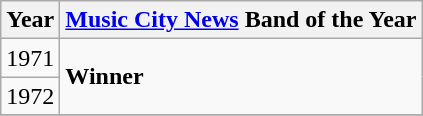<table class="wikitable">
<tr>
<th>Year</th>
<th><a href='#'>Music City News</a> Band of the Year</th>
</tr>
<tr>
<td>1971</td>
<td rowspan="2"><strong>Winner</strong></td>
</tr>
<tr>
<td>1972</td>
</tr>
<tr>
</tr>
</table>
